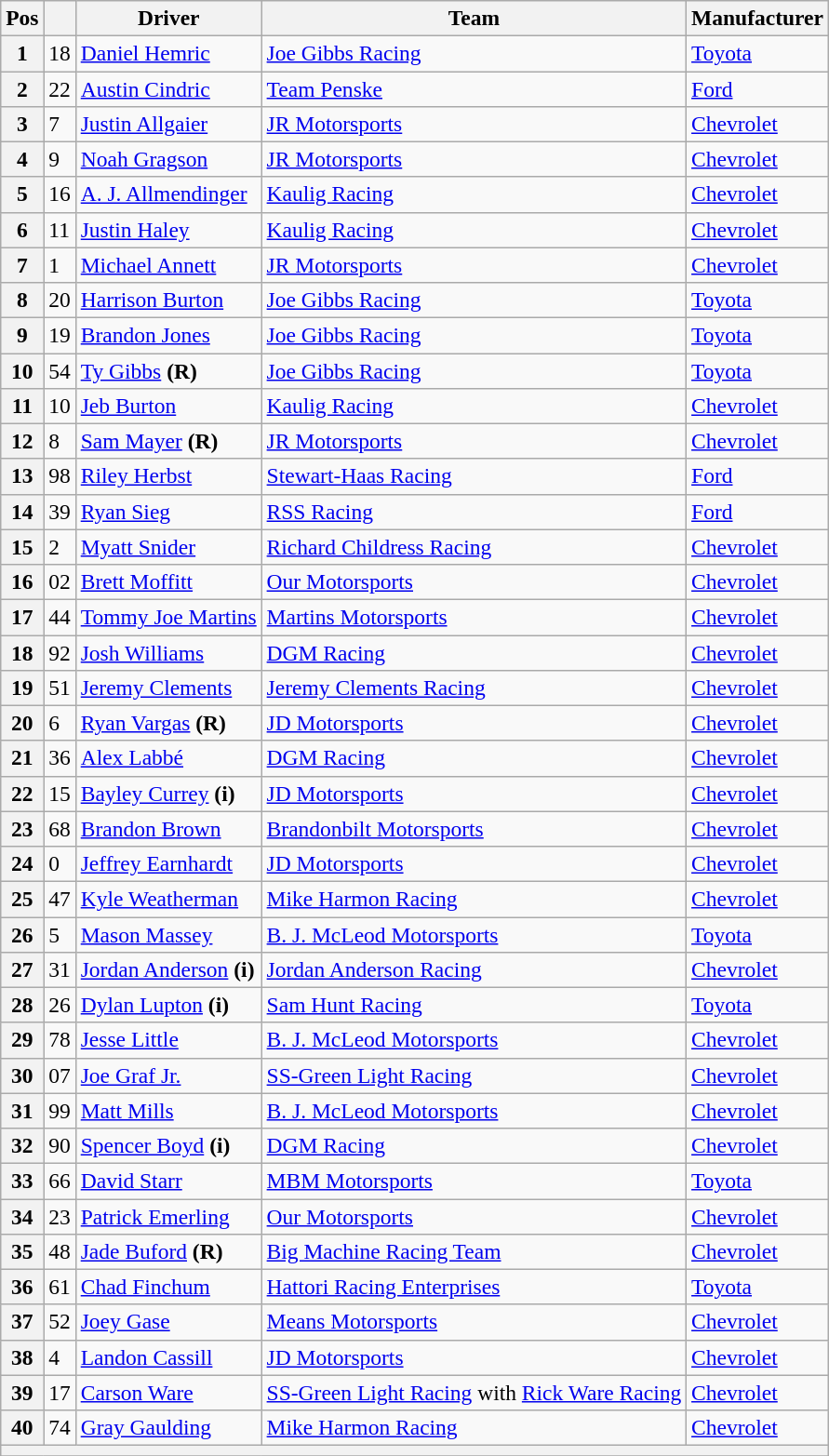<table class="wikitable" style="font-size:98%">
<tr>
<th>Pos</th>
<th></th>
<th>Driver</th>
<th>Team</th>
<th>Manufacturer</th>
</tr>
<tr>
<th>1</th>
<td>18</td>
<td><a href='#'>Daniel Hemric</a></td>
<td><a href='#'>Joe Gibbs Racing</a></td>
<td><a href='#'>Toyota</a></td>
</tr>
<tr>
<th>2</th>
<td>22</td>
<td><a href='#'>Austin Cindric</a></td>
<td><a href='#'>Team Penske</a></td>
<td><a href='#'>Ford</a></td>
</tr>
<tr>
<th>3</th>
<td>7</td>
<td><a href='#'>Justin Allgaier</a></td>
<td><a href='#'>JR Motorsports</a></td>
<td><a href='#'>Chevrolet</a></td>
</tr>
<tr>
<th>4</th>
<td>9</td>
<td><a href='#'>Noah Gragson</a></td>
<td><a href='#'>JR Motorsports</a></td>
<td><a href='#'>Chevrolet</a></td>
</tr>
<tr>
<th>5</th>
<td>16</td>
<td><a href='#'>A. J. Allmendinger</a></td>
<td><a href='#'>Kaulig Racing</a></td>
<td><a href='#'>Chevrolet</a></td>
</tr>
<tr>
<th>6</th>
<td>11</td>
<td><a href='#'>Justin Haley</a></td>
<td><a href='#'>Kaulig Racing</a></td>
<td><a href='#'>Chevrolet</a></td>
</tr>
<tr>
<th>7</th>
<td>1</td>
<td><a href='#'>Michael Annett</a></td>
<td><a href='#'>JR Motorsports</a></td>
<td><a href='#'>Chevrolet</a></td>
</tr>
<tr>
<th>8</th>
<td>20</td>
<td><a href='#'>Harrison Burton</a></td>
<td><a href='#'>Joe Gibbs Racing</a></td>
<td><a href='#'>Toyota</a></td>
</tr>
<tr>
<th>9</th>
<td>19</td>
<td><a href='#'>Brandon Jones</a></td>
<td><a href='#'>Joe Gibbs Racing</a></td>
<td><a href='#'>Toyota</a></td>
</tr>
<tr>
<th>10</th>
<td>54</td>
<td><a href='#'>Ty Gibbs</a> <strong>(R)</strong></td>
<td><a href='#'>Joe Gibbs Racing</a></td>
<td><a href='#'>Toyota</a></td>
</tr>
<tr>
<th>11</th>
<td>10</td>
<td><a href='#'>Jeb Burton</a></td>
<td><a href='#'>Kaulig Racing</a></td>
<td><a href='#'>Chevrolet</a></td>
</tr>
<tr>
<th>12</th>
<td>8</td>
<td><a href='#'>Sam Mayer</a> <strong>(R)</strong></td>
<td><a href='#'>JR Motorsports</a></td>
<td><a href='#'>Chevrolet</a></td>
</tr>
<tr>
<th>13</th>
<td>98</td>
<td><a href='#'>Riley Herbst</a></td>
<td><a href='#'>Stewart-Haas Racing</a></td>
<td><a href='#'>Ford</a></td>
</tr>
<tr>
<th>14</th>
<td>39</td>
<td><a href='#'>Ryan Sieg</a></td>
<td><a href='#'>RSS Racing</a></td>
<td><a href='#'>Ford</a></td>
</tr>
<tr>
<th>15</th>
<td>2</td>
<td><a href='#'>Myatt Snider</a></td>
<td><a href='#'>Richard Childress Racing</a></td>
<td><a href='#'>Chevrolet</a></td>
</tr>
<tr>
<th>16</th>
<td>02</td>
<td><a href='#'>Brett Moffitt</a></td>
<td><a href='#'>Our Motorsports</a></td>
<td><a href='#'>Chevrolet</a></td>
</tr>
<tr>
<th>17</th>
<td>44</td>
<td><a href='#'>Tommy Joe Martins</a></td>
<td><a href='#'>Martins Motorsports</a></td>
<td><a href='#'>Chevrolet</a></td>
</tr>
<tr>
<th>18</th>
<td>92</td>
<td><a href='#'>Josh Williams</a></td>
<td><a href='#'>DGM Racing</a></td>
<td><a href='#'>Chevrolet</a></td>
</tr>
<tr>
<th>19</th>
<td>51</td>
<td><a href='#'>Jeremy Clements</a></td>
<td><a href='#'>Jeremy Clements Racing</a></td>
<td><a href='#'>Chevrolet</a></td>
</tr>
<tr>
<th>20</th>
<td>6</td>
<td><a href='#'>Ryan Vargas</a> <strong>(R)</strong></td>
<td><a href='#'>JD Motorsports</a></td>
<td><a href='#'>Chevrolet</a></td>
</tr>
<tr>
<th>21</th>
<td>36</td>
<td><a href='#'>Alex Labbé</a></td>
<td><a href='#'>DGM Racing</a></td>
<td><a href='#'>Chevrolet</a></td>
</tr>
<tr>
<th>22</th>
<td>15</td>
<td><a href='#'>Bayley Currey</a> <strong>(i)</strong></td>
<td><a href='#'>JD Motorsports</a></td>
<td><a href='#'>Chevrolet</a></td>
</tr>
<tr>
<th>23</th>
<td>68</td>
<td><a href='#'>Brandon Brown</a></td>
<td><a href='#'>Brandonbilt Motorsports</a></td>
<td><a href='#'>Chevrolet</a></td>
</tr>
<tr>
<th>24</th>
<td>0</td>
<td><a href='#'>Jeffrey Earnhardt</a></td>
<td><a href='#'>JD Motorsports</a></td>
<td><a href='#'>Chevrolet</a></td>
</tr>
<tr>
<th>25</th>
<td>47</td>
<td><a href='#'>Kyle Weatherman</a></td>
<td><a href='#'>Mike Harmon Racing</a></td>
<td><a href='#'>Chevrolet</a></td>
</tr>
<tr>
<th>26</th>
<td>5</td>
<td><a href='#'>Mason Massey</a></td>
<td><a href='#'>B. J. McLeod Motorsports</a></td>
<td><a href='#'>Toyota</a></td>
</tr>
<tr>
<th>27</th>
<td>31</td>
<td><a href='#'>Jordan Anderson</a> <strong>(i)</strong></td>
<td><a href='#'>Jordan Anderson Racing</a></td>
<td><a href='#'>Chevrolet</a></td>
</tr>
<tr>
<th>28</th>
<td>26</td>
<td><a href='#'>Dylan Lupton</a> <strong>(i)</strong></td>
<td><a href='#'>Sam Hunt Racing</a></td>
<td><a href='#'>Toyota</a></td>
</tr>
<tr>
<th>29</th>
<td>78</td>
<td><a href='#'>Jesse Little</a></td>
<td><a href='#'>B. J. McLeod Motorsports</a></td>
<td><a href='#'>Chevrolet</a></td>
</tr>
<tr>
<th>30</th>
<td>07</td>
<td><a href='#'>Joe Graf Jr.</a></td>
<td><a href='#'>SS-Green Light Racing</a></td>
<td><a href='#'>Chevrolet</a></td>
</tr>
<tr>
<th>31</th>
<td>99</td>
<td><a href='#'>Matt Mills</a></td>
<td><a href='#'>B. J. McLeod Motorsports</a></td>
<td><a href='#'>Chevrolet</a></td>
</tr>
<tr>
<th>32</th>
<td>90</td>
<td><a href='#'>Spencer Boyd</a> <strong>(i)</strong></td>
<td><a href='#'>DGM Racing</a></td>
<td><a href='#'>Chevrolet</a></td>
</tr>
<tr>
<th>33</th>
<td>66</td>
<td><a href='#'>David Starr</a></td>
<td><a href='#'>MBM Motorsports</a></td>
<td><a href='#'>Toyota</a></td>
</tr>
<tr>
<th>34</th>
<td>23</td>
<td><a href='#'>Patrick Emerling</a></td>
<td><a href='#'>Our Motorsports</a></td>
<td><a href='#'>Chevrolet</a></td>
</tr>
<tr>
<th>35</th>
<td>48</td>
<td><a href='#'>Jade Buford</a> <strong>(R)</strong></td>
<td><a href='#'>Big Machine Racing Team</a></td>
<td><a href='#'>Chevrolet</a></td>
</tr>
<tr>
<th>36</th>
<td>61</td>
<td><a href='#'>Chad Finchum</a></td>
<td><a href='#'>Hattori Racing Enterprises</a></td>
<td><a href='#'>Toyota</a></td>
</tr>
<tr>
<th>37</th>
<td>52</td>
<td><a href='#'>Joey Gase</a></td>
<td><a href='#'>Means Motorsports</a></td>
<td><a href='#'>Chevrolet</a></td>
</tr>
<tr>
<th>38</th>
<td>4</td>
<td><a href='#'>Landon Cassill</a></td>
<td><a href='#'>JD Motorsports</a></td>
<td><a href='#'>Chevrolet</a></td>
</tr>
<tr>
<th>39</th>
<td>17</td>
<td><a href='#'>Carson Ware</a></td>
<td><a href='#'>SS-Green Light Racing</a> with <a href='#'>Rick Ware Racing</a></td>
<td><a href='#'>Chevrolet</a></td>
</tr>
<tr>
<th>40</th>
<td>74</td>
<td><a href='#'>Gray Gaulding</a></td>
<td><a href='#'>Mike Harmon Racing</a></td>
<td><a href='#'>Chevrolet</a></td>
</tr>
<tr>
<th colspan="6"> </th>
</tr>
<tr>
</tr>
</table>
